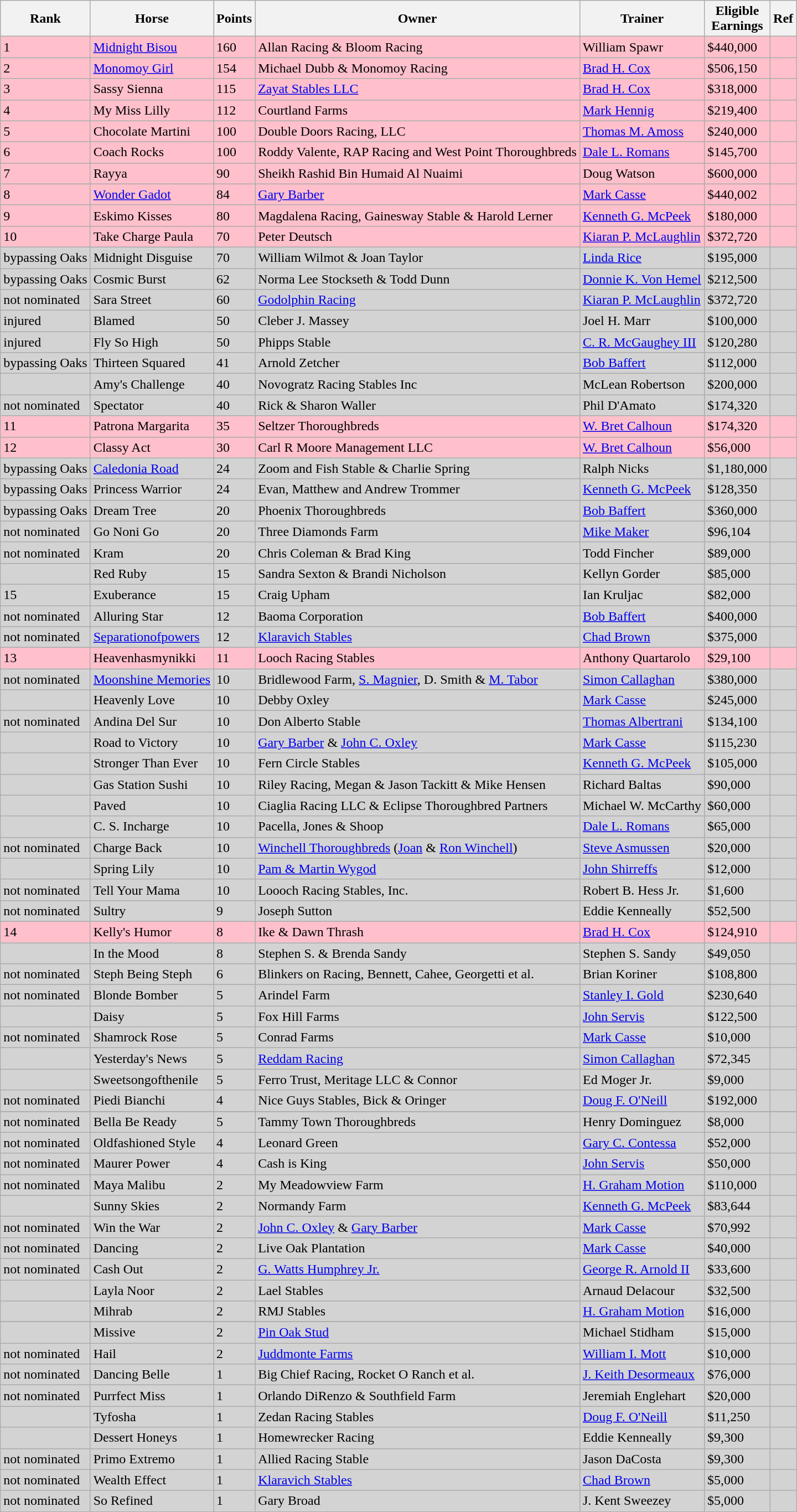<table class="wikitable sortable">
<tr>
<th>Rank</th>
<th>Horse</th>
<th>Points</th>
<th>Owner</th>
<th>Trainer</th>
<th>Eligible<br>Earnings</th>
<th>Ref</th>
</tr>
<tr bgcolor="pink">
<td>1</td>
<td><a href='#'>Midnight Bisou</a></td>
<td>160</td>
<td>Allan Racing & Bloom Racing</td>
<td>William Spawr</td>
<td>$440,000</td>
<td></td>
</tr>
<tr bgcolor="pink">
<td>2</td>
<td><a href='#'>Monomoy Girl</a></td>
<td>154</td>
<td>Michael Dubb & Monomoy Racing</td>
<td><a href='#'>Brad H. Cox</a></td>
<td>$506,150</td>
<td></td>
</tr>
<tr bgcolor="pink">
<td>3</td>
<td>Sassy Sienna</td>
<td>115</td>
<td><a href='#'>Zayat Stables LLC</a></td>
<td><a href='#'>Brad H. Cox</a></td>
<td>$318,000</td>
<td></td>
</tr>
<tr bgcolor="pink">
<td>4</td>
<td>My Miss Lilly</td>
<td>112</td>
<td>Courtland Farms</td>
<td><a href='#'>Mark Hennig</a></td>
<td>$219,400</td>
<td></td>
</tr>
<tr bgcolor="pink">
<td>5</td>
<td>Chocolate Martini</td>
<td>100</td>
<td>Double Doors Racing, LLC</td>
<td><a href='#'>Thomas M. Amoss</a></td>
<td>$240,000</td>
<td></td>
</tr>
<tr bgcolor="pink">
<td>6</td>
<td>Coach Rocks</td>
<td>100</td>
<td>Roddy Valente, RAP Racing and West Point Thoroughbreds</td>
<td><a href='#'>Dale L. Romans</a></td>
<td>$145,700</td>
<td></td>
</tr>
<tr bgcolor="pink">
<td>7</td>
<td>Rayya</td>
<td>90</td>
<td>Sheikh Rashid Bin Humaid Al Nuaimi</td>
<td>Doug Watson</td>
<td>$600,000</td>
<td></td>
</tr>
<tr bgcolor="pink">
<td>8</td>
<td><a href='#'>Wonder Gadot</a></td>
<td>84</td>
<td><a href='#'>Gary Barber</a></td>
<td><a href='#'>Mark Casse</a></td>
<td>$440,002</td>
<td></td>
</tr>
<tr bgcolor="pink">
<td>9</td>
<td>Eskimo Kisses</td>
<td>80</td>
<td>Magdalena Racing, Gainesway Stable & Harold Lerner</td>
<td><a href='#'>Kenneth G. McPeek</a></td>
<td>$180,000</td>
<td></td>
</tr>
<tr bgcolor="pink">
<td>10</td>
<td>Take Charge Paula</td>
<td>70</td>
<td>Peter Deutsch</td>
<td><a href='#'>Kiaran P. McLaughlin</a></td>
<td>$372,720</td>
<td></td>
</tr>
<tr bgcolor="lightgray">
<td>bypassing Oaks</td>
<td>Midnight Disguise</td>
<td>70</td>
<td>William Wilmot & Joan Taylor</td>
<td><a href='#'>Linda Rice</a></td>
<td>$195,000</td>
<td></td>
</tr>
<tr bgcolor="lightgray">
<td>bypassing Oaks</td>
<td>Cosmic Burst</td>
<td>62</td>
<td>Norma Lee Stockseth & Todd Dunn</td>
<td><a href='#'>Donnie K. Von Hemel</a></td>
<td>$212,500</td>
<td></td>
</tr>
<tr bgcolor="lightgray">
<td>not nominated</td>
<td>Sara Street</td>
<td>60</td>
<td><a href='#'>Godolphin Racing</a></td>
<td><a href='#'>Kiaran P. McLaughlin</a></td>
<td>$372,720</td>
<td></td>
</tr>
<tr bgcolor="lightgray">
<td>injured</td>
<td>Blamed</td>
<td>50</td>
<td>Cleber J. Massey</td>
<td>Joel H. Marr</td>
<td>$100,000</td>
<td></td>
</tr>
<tr bgcolor="lightgray">
<td>injured</td>
<td>Fly So High</td>
<td>50</td>
<td>Phipps Stable</td>
<td><a href='#'>C. R. McGaughey III</a></td>
<td>$120,280</td>
<td></td>
</tr>
<tr bgcolor="lightgray">
<td>bypassing Oaks</td>
<td>Thirteen Squared</td>
<td>41</td>
<td>Arnold Zetcher</td>
<td><a href='#'>Bob Baffert</a></td>
<td>$112,000</td>
<td></td>
</tr>
<tr bgcolor="lightgray">
<td></td>
<td>Amy's Challenge</td>
<td>40</td>
<td>Novogratz Racing Stables Inc</td>
<td>McLean Robertson</td>
<td>$200,000</td>
<td></td>
</tr>
<tr bgcolor="lightgray">
<td>not nominated</td>
<td>Spectator</td>
<td>40</td>
<td>Rick & Sharon Waller</td>
<td>Phil D'Amato</td>
<td>$174,320</td>
<td></td>
</tr>
<tr bgcolor="pink">
<td>11</td>
<td>Patrona Margarita</td>
<td>35</td>
<td>Seltzer Thoroughbreds</td>
<td><a href='#'>W. Bret Calhoun</a></td>
<td>$174,320</td>
<td></td>
</tr>
<tr bgcolor="pink">
<td>12</td>
<td>Classy Act</td>
<td>30</td>
<td>Carl R Moore Management LLC</td>
<td><a href='#'>W. Bret Calhoun</a></td>
<td>$56,000</td>
<td></td>
</tr>
<tr bgcolor="lightgray">
<td>bypassing Oaks</td>
<td><a href='#'>Caledonia Road</a></td>
<td>24</td>
<td>Zoom and Fish Stable & Charlie Spring</td>
<td>Ralph Nicks</td>
<td>$1,180,000</td>
<td></td>
</tr>
<tr bgcolor="lightgray">
<td>bypassing Oaks</td>
<td>Princess Warrior</td>
<td>24</td>
<td>Evan, Matthew and Andrew Trommer</td>
<td><a href='#'>Kenneth G. McPeek</a></td>
<td>$128,350</td>
<td></td>
</tr>
<tr bgcolor="lightgray">
<td>bypassing Oaks</td>
<td>Dream Tree</td>
<td>20</td>
<td>Phoenix Thoroughbreds</td>
<td><a href='#'>Bob Baffert</a></td>
<td>$360,000</td>
<td></td>
</tr>
<tr bgcolor="lightgray">
<td>not nominated</td>
<td>Go Noni Go</td>
<td>20</td>
<td>Three Diamonds Farm</td>
<td><a href='#'>Mike Maker</a></td>
<td>$96,104</td>
<td></td>
</tr>
<tr bgcolor="lightgray">
<td>not nominated</td>
<td>Kram</td>
<td>20</td>
<td>Chris Coleman & Brad King</td>
<td>Todd Fincher</td>
<td>$89,000</td>
<td></td>
</tr>
<tr bgcolor="lightgray">
<td></td>
<td>Red Ruby</td>
<td>15</td>
<td>Sandra Sexton & Brandi Nicholson</td>
<td>Kellyn Gorder</td>
<td>$85,000</td>
<td></td>
</tr>
<tr bgcolor="lightgray">
<td>15</td>
<td>Exuberance</td>
<td>15</td>
<td>Craig Upham</td>
<td>Ian Kruljac</td>
<td>$82,000</td>
<td></td>
</tr>
<tr bgcolor="lightgray">
<td>not nominated</td>
<td>Alluring Star</td>
<td>12</td>
<td>Baoma Corporation</td>
<td><a href='#'>Bob Baffert</a></td>
<td>$400,000</td>
<td></td>
</tr>
<tr bgcolor="lightgray">
<td>not nominated</td>
<td><a href='#'>Separationofpowers</a></td>
<td>12</td>
<td><a href='#'>Klaravich Stables</a></td>
<td><a href='#'>Chad Brown</a></td>
<td>$375,000</td>
<td></td>
</tr>
<tr bgcolor="pink">
<td>13</td>
<td>Heavenhasmynikki</td>
<td>11</td>
<td>Looch Racing Stables</td>
<td>Anthony Quartarolo</td>
<td>$29,100</td>
<td></td>
</tr>
<tr bgcolor="lightgray">
<td>not nominated</td>
<td><a href='#'>Moonshine Memories</a></td>
<td>10</td>
<td>Bridlewood Farm, <a href='#'>S. Magnier</a>, D. Smith & <a href='#'>M. Tabor</a></td>
<td><a href='#'>Simon Callaghan</a></td>
<td>$380,000</td>
<td></td>
</tr>
<tr bgcolor="lightgray">
<td></td>
<td>Heavenly Love</td>
<td>10</td>
<td>Debby Oxley</td>
<td><a href='#'>Mark Casse</a></td>
<td>$245,000</td>
<td></td>
</tr>
<tr bgcolor="lightgray">
<td>not nominated</td>
<td>Andina Del Sur</td>
<td>10</td>
<td>Don Alberto Stable</td>
<td><a href='#'>Thomas Albertrani</a></td>
<td>$134,100</td>
<td></td>
</tr>
<tr bgcolor="lightgray">
<td></td>
<td>Road to Victory</td>
<td>10</td>
<td><a href='#'>Gary Barber</a> & <a href='#'>John C. Oxley</a></td>
<td><a href='#'>Mark Casse</a></td>
<td>$115,230</td>
<td></td>
</tr>
<tr bgcolor="lightgray">
<td></td>
<td>Stronger Than Ever</td>
<td>10</td>
<td>Fern Circle Stables</td>
<td><a href='#'>Kenneth G. McPeek</a></td>
<td>$105,000</td>
<td></td>
</tr>
<tr bgcolor="lightgray">
<td></td>
<td>Gas Station Sushi</td>
<td>10</td>
<td>Riley Racing, Megan & Jason Tackitt & Mike Hensen</td>
<td>Richard Baltas</td>
<td>$90,000</td>
<td></td>
</tr>
<tr bgcolor="lightgray">
<td></td>
<td>Paved</td>
<td>10</td>
<td>Ciaglia Racing LLC & Eclipse Thoroughbred Partners</td>
<td>Michael W. McCarthy</td>
<td>$60,000</td>
<td></td>
</tr>
<tr bgcolor="lightgray">
<td></td>
<td>C. S. Incharge</td>
<td>10</td>
<td>Pacella, Jones & Shoop</td>
<td><a href='#'>Dale L. Romans</a></td>
<td>$65,000</td>
<td></td>
</tr>
<tr bgcolor="lightgray">
<td>not nominated</td>
<td>Charge Back</td>
<td>10</td>
<td><a href='#'>Winchell Thoroughbreds</a> (<a href='#'>Joan</a> & <a href='#'>Ron Winchell</a>)</td>
<td><a href='#'>Steve Asmussen</a></td>
<td>$20,000</td>
<td></td>
</tr>
<tr bgcolor="lightgray">
<td></td>
<td>Spring Lily</td>
<td>10</td>
<td><a href='#'>Pam & Martin Wygod</a></td>
<td><a href='#'>John Shirreffs</a></td>
<td>$12,000</td>
<td></td>
</tr>
<tr bgcolor="lightgray">
<td>not nominated</td>
<td>Tell Your Mama</td>
<td>10</td>
<td>Loooch Racing Stables, Inc.</td>
<td>Robert B. Hess Jr.</td>
<td>$1,600</td>
<td></td>
</tr>
<tr bgcolor="lightgray">
<td>not nominated</td>
<td>Sultry</td>
<td>9</td>
<td>Joseph Sutton</td>
<td>Eddie Kenneally</td>
<td>$52,500</td>
<td></td>
</tr>
<tr bgcolor="pink">
<td>14</td>
<td>Kelly's Humor</td>
<td>8</td>
<td>Ike & Dawn Thrash</td>
<td><a href='#'>Brad H. Cox</a></td>
<td>$124,910</td>
<td></td>
</tr>
<tr bgcolor="lightgray">
<td></td>
<td>In the Mood</td>
<td>8</td>
<td>Stephen S. & Brenda Sandy</td>
<td>Stephen S. Sandy</td>
<td>$49,050</td>
<td></td>
</tr>
<tr bgcolor="lightgray">
<td>not nominated</td>
<td>Steph Being Steph</td>
<td>6</td>
<td>Blinkers on Racing, Bennett, Cahee, Georgetti et al.</td>
<td>Brian Koriner</td>
<td>$108,800</td>
<td></td>
</tr>
<tr bgcolor="lightgray">
<td>not nominated</td>
<td>Blonde Bomber</td>
<td>5</td>
<td>Arindel Farm</td>
<td><a href='#'>Stanley I. Gold</a></td>
<td>$230,640</td>
<td></td>
</tr>
<tr bgcolor="lightgray">
<td></td>
<td>Daisy</td>
<td>5</td>
<td>Fox Hill Farms</td>
<td><a href='#'>John Servis</a></td>
<td>$122,500</td>
<td></td>
</tr>
<tr bgcolor="lightgray">
<td>not nominated</td>
<td>Shamrock Rose</td>
<td>5</td>
<td>Conrad Farms</td>
<td><a href='#'>Mark Casse</a></td>
<td>$10,000</td>
<td></td>
</tr>
<tr bgcolor="lightgray">
<td></td>
<td>Yesterday's News</td>
<td>5</td>
<td><a href='#'>Reddam Racing</a></td>
<td><a href='#'>Simon Callaghan</a></td>
<td>$72,345</td>
<td></td>
</tr>
<tr bgcolor="lightgray">
<td></td>
<td>Sweetsongofthenile</td>
<td>5</td>
<td>Ferro Trust, Meritage LLC & Connor</td>
<td>Ed Moger Jr.</td>
<td>$9,000</td>
<td></td>
</tr>
<tr bgcolor="lightgray">
<td>not nominated</td>
<td>Piedi Bianchi</td>
<td>4</td>
<td>Nice Guys Stables, Bick & Oringer</td>
<td><a href='#'>Doug F. O'Neill</a></td>
<td>$192,000</td>
<td></td>
</tr>
<tr>
</tr>
<tr bgcolor="lightgray">
<td>not nominated</td>
<td>Bella Be Ready</td>
<td>5</td>
<td>Tammy Town Thoroughbreds</td>
<td>Henry Dominguez</td>
<td>$8,000</td>
<td></td>
</tr>
<tr bgcolor="lightgray">
<td>not nominated</td>
<td>Oldfashioned Style</td>
<td>4</td>
<td>Leonard Green</td>
<td><a href='#'>Gary C. Contessa</a></td>
<td>$52,000</td>
<td></td>
</tr>
<tr bgcolor="lightgray">
<td>not nominated</td>
<td>Maurer Power</td>
<td>4</td>
<td>Cash is King</td>
<td><a href='#'>John Servis</a></td>
<td>$50,000</td>
<td></td>
</tr>
<tr bgcolor="lightgray">
<td>not nominated</td>
<td>Maya Malibu</td>
<td>2</td>
<td>My Meadowview Farm</td>
<td><a href='#'>H. Graham Motion</a></td>
<td>$110,000</td>
<td></td>
</tr>
<tr bgcolor="lightgray">
<td></td>
<td>Sunny Skies</td>
<td>2</td>
<td>Normandy Farm</td>
<td><a href='#'>Kenneth G. McPeek</a></td>
<td>$83,644</td>
<td></td>
</tr>
<tr bgcolor="lightgray">
<td>not nominated</td>
<td>Win the War</td>
<td>2</td>
<td><a href='#'>John C. Oxley</a> & <a href='#'>Gary Barber</a></td>
<td><a href='#'>Mark Casse</a></td>
<td>$70,992</td>
<td></td>
</tr>
<tr bgcolor="lightgray">
<td>not nominated</td>
<td>Dancing</td>
<td>2</td>
<td>Live Oak Plantation</td>
<td><a href='#'>Mark Casse</a></td>
<td>$40,000</td>
<td></td>
</tr>
<tr bgcolor="lightgray">
<td>not nominated</td>
<td>Cash Out</td>
<td>2</td>
<td><a href='#'>G. Watts Humphrey Jr.</a></td>
<td><a href='#'>George R. Arnold II</a></td>
<td>$33,600</td>
<td></td>
</tr>
<tr bgcolor="lightgray">
<td></td>
<td>Layla Noor</td>
<td>2</td>
<td>Lael Stables</td>
<td>Arnaud Delacour</td>
<td>$32,500</td>
<td></td>
</tr>
<tr bgcolor="lightgray">
<td></td>
<td>Mihrab</td>
<td>2</td>
<td>RMJ Stables</td>
<td><a href='#'>H. Graham Motion</a></td>
<td>$16,000</td>
<td></td>
</tr>
<tr>
</tr>
<tr bgcolor="lightgray">
<td></td>
<td>Missive</td>
<td>2</td>
<td><a href='#'>Pin Oak Stud</a></td>
<td>Michael Stidham</td>
<td>$15,000</td>
<td></td>
</tr>
<tr bgcolor="lightgray">
<td>not nominated</td>
<td>Hail</td>
<td>2</td>
<td><a href='#'>Juddmonte Farms</a></td>
<td><a href='#'>William I. Mott</a></td>
<td>$10,000</td>
<td></td>
</tr>
<tr bgcolor="lightgray">
<td>not nominated</td>
<td>Dancing Belle</td>
<td>1</td>
<td>Big Chief Racing, Rocket O Ranch et al.</td>
<td><a href='#'>J. Keith Desormeaux</a></td>
<td>$76,000</td>
<td></td>
</tr>
<tr bgcolor="lightgray">
<td>not nominated</td>
<td>Purrfect Miss</td>
<td>1</td>
<td>Orlando DiRenzo & Southfield Farm</td>
<td>Jeremiah Englehart</td>
<td>$20,000</td>
<td></td>
</tr>
<tr bgcolor="lightgray">
<td></td>
<td>Tyfosha</td>
<td>1</td>
<td>Zedan Racing Stables</td>
<td><a href='#'>Doug F. O'Neill</a></td>
<td>$11,250</td>
<td></td>
</tr>
<tr bgcolor="lightgray">
<td></td>
<td>Dessert Honeys</td>
<td>1</td>
<td>Homewrecker Racing</td>
<td>Eddie Kenneally</td>
<td>$9,300</td>
<td></td>
</tr>
<tr bgcolor="lightgray">
<td>not nominated</td>
<td>Primo Extremo</td>
<td>1</td>
<td>Allied Racing Stable</td>
<td>Jason DaCosta</td>
<td>$9,300</td>
<td></td>
</tr>
<tr bgcolor="lightgray">
<td>not nominated</td>
<td>Wealth Effect</td>
<td>1</td>
<td><a href='#'>Klaravich Stables</a></td>
<td><a href='#'>Chad Brown</a></td>
<td>$5,000</td>
<td></td>
</tr>
<tr bgcolor="lightgray">
<td>not nominated</td>
<td>So Refined</td>
<td>1</td>
<td>Gary Broad</td>
<td>J. Kent Sweezey</td>
<td>$5,000</td>
<td></td>
</tr>
<tr>
</tr>
</table>
